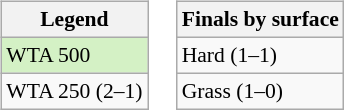<table>
<tr valign=top>
<td><br><table class=wikitable style=font-size:90%>
<tr>
<th>Legend</th>
</tr>
<tr bgcolor=#d4f1c5>
<td>WTA 500</td>
</tr>
<tr>
<td>WTA 250 (2–1)</td>
</tr>
</table>
</td>
<td><br><table class=wikitable style=font-size:90%>
<tr>
<th>Finals by surface</th>
</tr>
<tr>
<td>Hard (1–1)</td>
</tr>
<tr>
<td>Grass (1–0)</td>
</tr>
</table>
</td>
</tr>
</table>
